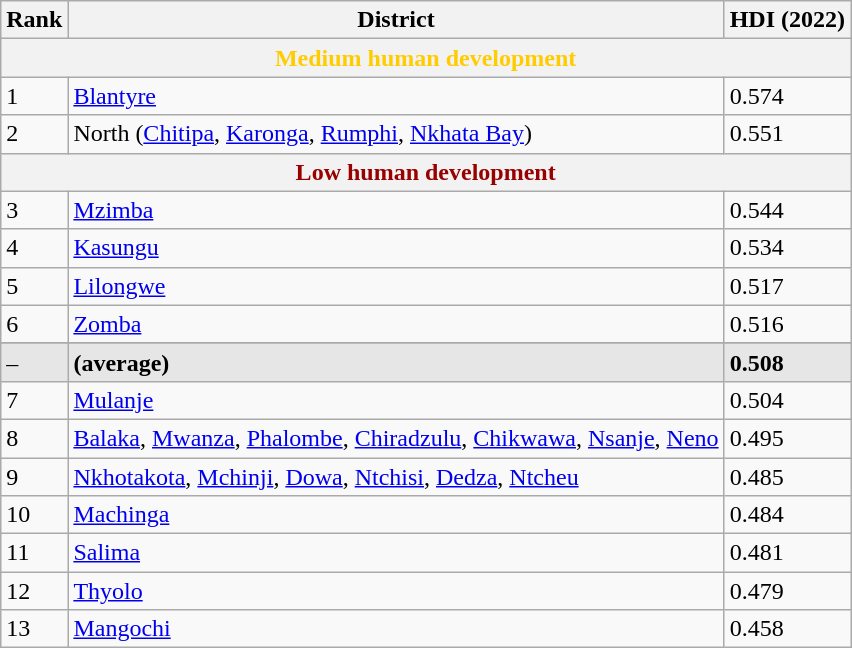<table class="wikitable sortable">
<tr>
<th>Rank</th>
<th>District</th>
<th>HDI (2022)</th>
</tr>
<tr>
<th colspan="3" style="color:#fc0;">Medium human development</th>
</tr>
<tr>
<td>1</td>
<td><a href='#'>Blantyre</a></td>
<td>0.574</td>
</tr>
<tr>
<td>2</td>
<td>North (<a href='#'>Chitipa</a>, <a href='#'>Karonga</a>, <a href='#'>Rumphi</a>, <a href='#'>Nkhata Bay</a>)</td>
<td>0.551</td>
</tr>
<tr>
<th colspan="3" style="color:#900;">Low human development</th>
</tr>
<tr>
<td>3</td>
<td><a href='#'>Mzimba</a></td>
<td>0.544</td>
</tr>
<tr>
<td>4</td>
<td><a href='#'>Kasungu</a></td>
<td>0.534</td>
</tr>
<tr>
<td>5</td>
<td><a href='#'>Lilongwe</a></td>
<td>0.517</td>
</tr>
<tr>
<td>6</td>
<td><a href='#'>Zomba</a></td>
<td>0.516</td>
</tr>
<tr>
</tr>
<tr style="background:#e6e6e6">
<td>–</td>
<td><strong> (average)</strong></td>
<td><strong>0.508</strong></td>
</tr>
<tr>
<td>7</td>
<td><a href='#'>Mulanje</a></td>
<td>0.504</td>
</tr>
<tr>
<td>8</td>
<td><a href='#'>Balaka</a>, <a href='#'>Mwanza</a>, <a href='#'>Phalombe</a>, <a href='#'>Chiradzulu</a>, <a href='#'>Chikwawa</a>, <a href='#'>Nsanje</a>, <a href='#'>Neno</a></td>
<td>0.495</td>
</tr>
<tr>
<td>9</td>
<td><a href='#'>Nkhotakota</a>, <a href='#'>Mchinji</a>, <a href='#'>Dowa</a>, <a href='#'>Ntchisi</a>, <a href='#'>Dedza</a>, <a href='#'>Ntcheu</a></td>
<td>0.485</td>
</tr>
<tr>
<td>10</td>
<td><a href='#'>Machinga</a></td>
<td>0.484</td>
</tr>
<tr>
<td>11</td>
<td><a href='#'>Salima</a></td>
<td>0.481</td>
</tr>
<tr>
<td>12</td>
<td><a href='#'>Thyolo</a></td>
<td>0.479</td>
</tr>
<tr>
<td>13</td>
<td><a href='#'>Mangochi</a></td>
<td>0.458</td>
</tr>
</table>
